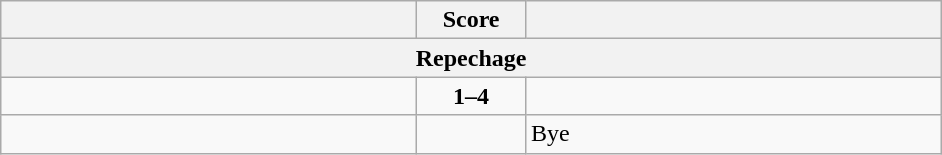<table class="wikitable" style="text-align: left;">
<tr>
<th align="right" width="270"></th>
<th width="65">Score</th>
<th align="left" width="270"></th>
</tr>
<tr>
<th colspan="3">Repechage</th>
</tr>
<tr>
<td></td>
<td align=center><strong>1–4</strong></td>
<td><strong></strong></td>
</tr>
<tr>
<td><strong></strong></td>
<td align=center></td>
<td>Bye</td>
</tr>
</table>
